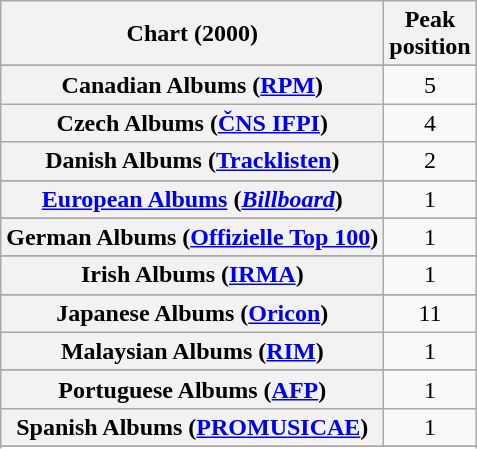<table class="wikitable sortable plainrowheaders" style="text-align:center">
<tr>
<th scope="col">Chart (2000)</th>
<th scope="col">Peak<br>position</th>
</tr>
<tr>
</tr>
<tr>
</tr>
<tr>
</tr>
<tr>
</tr>
<tr>
<th scope="row">Canadian Albums (<a href='#'>RPM</a>)</th>
<td>5</td>
</tr>
<tr>
<th scope="row">Czech Albums (<a href='#'>ČNS IFPI</a>)</th>
<td>4</td>
</tr>
<tr>
<th scope="row">Danish Albums (<a href='#'>Tracklisten</a>)</th>
<td>2</td>
</tr>
<tr>
</tr>
<tr>
<th scope="row"><a href='#'>European Albums</a> (<em><a href='#'>Billboard</a></em>)</th>
<td>1</td>
</tr>
<tr>
</tr>
<tr>
</tr>
<tr>
<th scope="row">German Albums (<a href='#'>Offizielle Top 100</a>)</th>
<td>1</td>
</tr>
<tr>
</tr>
<tr>
<th scope="row">Irish Albums (<a href='#'>IRMA</a>)</th>
<td>1</td>
</tr>
<tr>
</tr>
<tr>
<th scope="row">Japanese Albums (<a href='#'>Oricon</a>)</th>
<td>11</td>
</tr>
<tr>
<th scope="row">Malaysian Albums (<a href='#'>RIM</a>)</th>
<td>1</td>
</tr>
<tr>
</tr>
<tr>
</tr>
<tr>
</tr>
<tr>
<th scope="row">Portuguese Albums (<a href='#'>AFP</a>)</th>
<td>1</td>
</tr>
<tr>
<th scope="row">Spanish Albums (<a href='#'>PROMUSICAE</a>)</th>
<td>1</td>
</tr>
<tr>
</tr>
<tr>
</tr>
<tr>
</tr>
<tr>
</tr>
</table>
